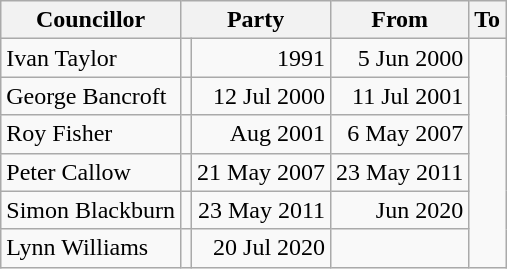<table class=wikitable>
<tr>
<th>Councillor</th>
<th colspan=2>Party</th>
<th>From</th>
<th>To</th>
</tr>
<tr>
<td>Ivan Taylor</td>
<td></td>
<td align=right>1991</td>
<td align=right>5 Jun 2000</td>
</tr>
<tr>
<td>George Bancroft</td>
<td></td>
<td align=right>12 Jul 2000</td>
<td align=right>11 Jul 2001</td>
</tr>
<tr>
<td>Roy Fisher</td>
<td></td>
<td align=right>Aug 2001</td>
<td align=right>6 May 2007</td>
</tr>
<tr>
<td>Peter Callow</td>
<td></td>
<td align=right>21 May 2007</td>
<td align=right>23 May 2011</td>
</tr>
<tr>
<td>Simon Blackburn</td>
<td></td>
<td align=right>23 May 2011</td>
<td align=right>Jun 2020</td>
</tr>
<tr>
<td>Lynn Williams</td>
<td></td>
<td align=right>20 Jul 2020</td>
<td align=right></td>
</tr>
</table>
